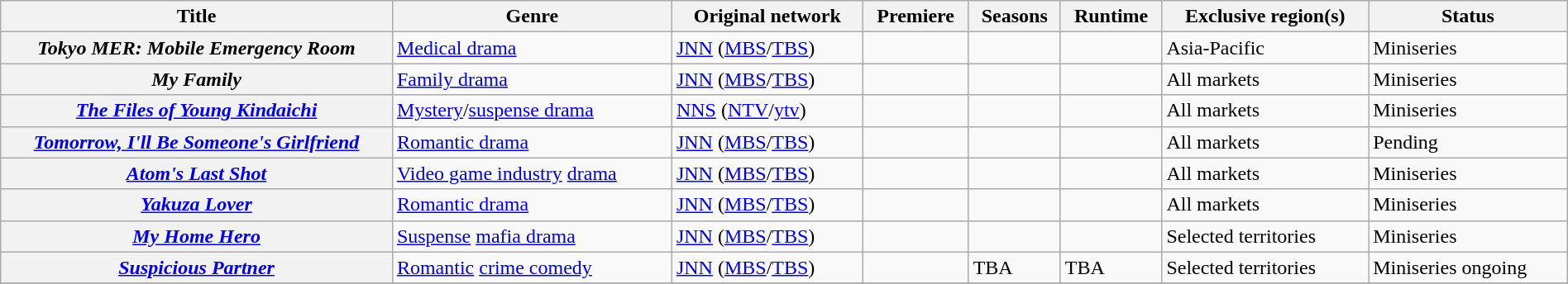<table class="wikitable plainrowheaders sortable" style="width:100%;">
<tr>
<th style="width:25%;">Title</th>
<th>Genre</th>
<th>Original network</th>
<th>Premiere</th>
<th>Seasons</th>
<th>Runtime</th>
<th>Exclusive region(s)</th>
<th>Status</th>
</tr>
<tr>
<th scope="row"><em>Tokyo MER: Mobile Emergency Room</em></th>
<td><a href='#'>Medical drama</a></td>
<td><a href='#'>JNN</a> (<a href='#'>MBS</a>/<a href='#'>TBS</a>)</td>
<td></td>
<td></td>
<td></td>
<td>Asia-Pacific</td>
<td>Miniseries</td>
</tr>
<tr>
<th scope="row"><em>My Family</em></th>
<td><a href='#'>Family drama</a></td>
<td><a href='#'>JNN</a> (<a href='#'>MBS</a>/<a href='#'>TBS</a>)</td>
<td></td>
<td></td>
<td></td>
<td>All markets</td>
<td>Miniseries</td>
</tr>
<tr>
<th scope="row"><em><a href='#'>The Files of Young Kindaichi</a></em></th>
<td><a href='#'>Mystery</a>/<a href='#'>suspense drama</a></td>
<td><a href='#'>NNS</a> (<a href='#'>NTV</a>/<a href='#'>ytv</a>)</td>
<td></td>
<td></td>
<td></td>
<td>All markets</td>
<td>Miniseries</td>
</tr>
<tr>
<th scope="row"><em><a href='#'>Tomorrow, I'll Be Someone's Girlfriend</a></em></th>
<td><a href='#'>Romantic drama</a></td>
<td><a href='#'>JNN</a> (<a href='#'>MBS</a>/<a href='#'>TBS</a>)</td>
<td></td>
<td></td>
<td></td>
<td>All markets</td>
<td>Pending</td>
</tr>
<tr>
<th scope="row"><em><a href='#'>Atom's Last Shot</a></em></th>
<td><a href='#'>Video game industry</a> <a href='#'>drama</a></td>
<td><a href='#'>JNN</a> (<a href='#'>MBS</a>/<a href='#'>TBS</a>)</td>
<td></td>
<td></td>
<td></td>
<td>All markets</td>
<td>Miniseries</td>
</tr>
<tr>
<th scope="row"><em><a href='#'>Yakuza Lover</a></em></th>
<td><a href='#'>Romantic drama</a></td>
<td><a href='#'>JNN</a> (<a href='#'>MBS</a>/<a href='#'>TBS</a>)</td>
<td></td>
<td></td>
<td></td>
<td>All markets</td>
<td>Miniseries</td>
</tr>
<tr>
<th scope="row"><em><a href='#'>My Home Hero</a></em></th>
<td><a href='#'>Suspense</a> <a href='#'>mafia drama</a></td>
<td><a href='#'>JNN</a> (<a href='#'>MBS</a>/<a href='#'>TBS</a>)</td>
<td></td>
<td></td>
<td></td>
<td>Selected territories</td>
<td>Miniseries</td>
</tr>
<tr>
<th scope="row"><em><a href='#'>Suspicious Partner</a></em></th>
<td><a href='#'>Romantic</a> <a href='#'>crime comedy</a></td>
<td><a href='#'>JNN</a> (<a href='#'>MBS</a>/<a href='#'>TBS</a>)</td>
<td></td>
<td>TBA</td>
<td>TBA</td>
<td>Selected territories</td>
<td>Miniseries ongoing</td>
</tr>
<tr>
</tr>
</table>
